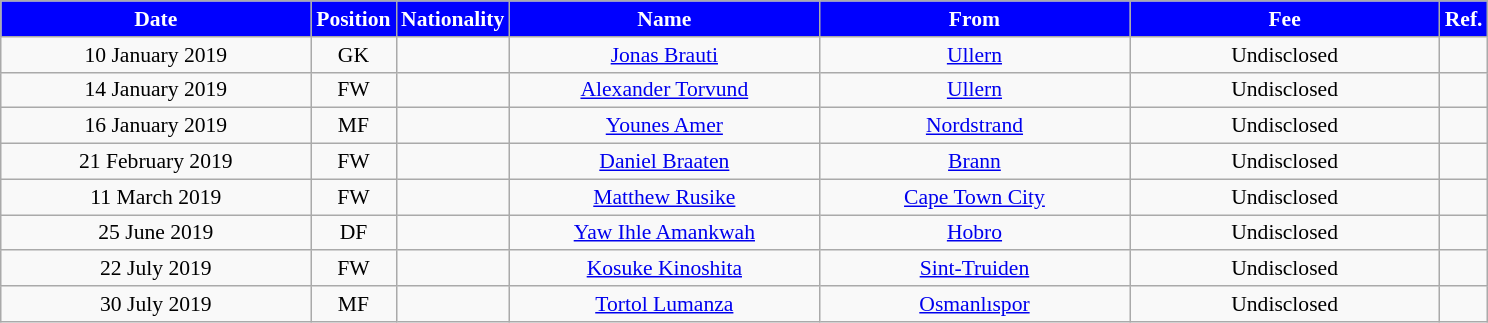<table class="wikitable"  style="text-align:center; font-size:90%; ">
<tr>
<th style="background:#00f; color:white; width:200px;">Date</th>
<th style="background:#00f; color:white; width:50px;">Position</th>
<th style="background:#00f; color:white; width:50px;">Nationality</th>
<th style="background:#00f; color:white; width:200px;">Name</th>
<th style="background:#00f; color:white; width:200px;">From</th>
<th style="background:#00f; color:white; width:200px;">Fee</th>
<th style="background:#00f; color:white; width:25px;">Ref.</th>
</tr>
<tr>
<td>10 January 2019</td>
<td>GK</td>
<td></td>
<td><a href='#'>Jonas Brauti</a></td>
<td><a href='#'>Ullern</a></td>
<td>Undisclosed</td>
<td></td>
</tr>
<tr>
<td>14 January 2019</td>
<td>FW</td>
<td></td>
<td><a href='#'>Alexander Torvund</a></td>
<td><a href='#'>Ullern</a></td>
<td>Undisclosed</td>
<td></td>
</tr>
<tr>
<td>16 January 2019</td>
<td>MF</td>
<td></td>
<td><a href='#'>Younes Amer</a></td>
<td><a href='#'>Nordstrand</a></td>
<td>Undisclosed</td>
<td></td>
</tr>
<tr>
<td>21 February 2019</td>
<td>FW</td>
<td></td>
<td><a href='#'>Daniel Braaten</a></td>
<td><a href='#'>Brann</a></td>
<td>Undisclosed</td>
<td></td>
</tr>
<tr>
<td>11 March 2019</td>
<td>FW</td>
<td></td>
<td><a href='#'>Matthew Rusike</a></td>
<td><a href='#'>Cape Town City</a></td>
<td>Undisclosed</td>
<td></td>
</tr>
<tr>
<td>25 June 2019</td>
<td>DF</td>
<td></td>
<td><a href='#'>Yaw Ihle Amankwah</a></td>
<td><a href='#'>Hobro</a></td>
<td>Undisclosed</td>
<td></td>
</tr>
<tr>
<td>22 July 2019</td>
<td>FW</td>
<td></td>
<td><a href='#'>Kosuke Kinoshita</a></td>
<td><a href='#'>Sint-Truiden</a></td>
<td>Undisclosed</td>
<td></td>
</tr>
<tr>
<td>30 July 2019</td>
<td>MF</td>
<td></td>
<td><a href='#'>Tortol Lumanza</a></td>
<td><a href='#'>Osmanlıspor</a></td>
<td>Undisclosed</td>
<td></td>
</tr>
</table>
